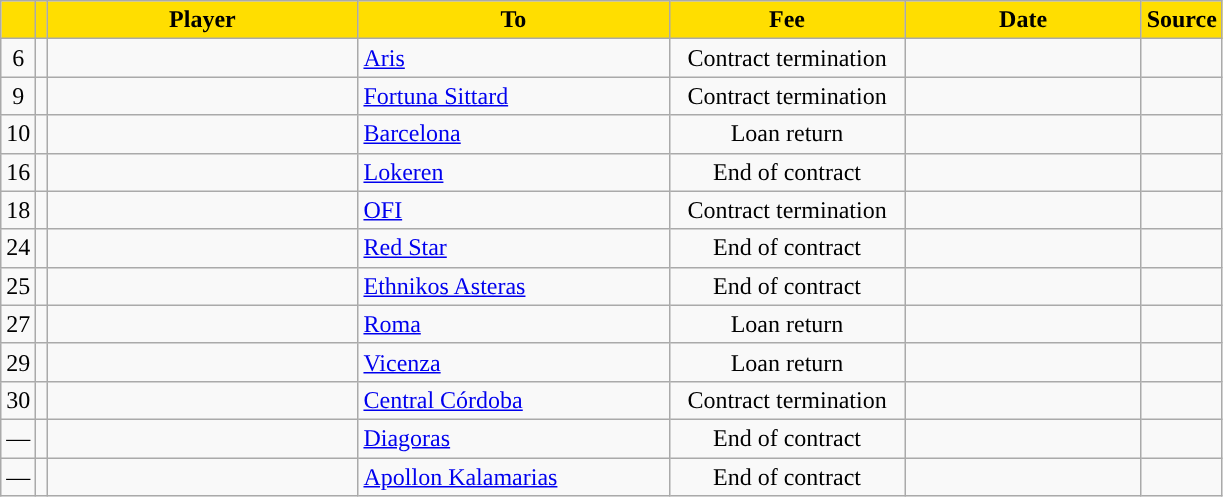<table class="wikitable sortable">
<tr>
<th style="background:#FFDE00"></th>
<th style="background:#FFDE00"></th>
<th width=200 style="background:#FFDE00">Player</th>
<th width=200 style="background:#FFDE00">To</th>
<th width=150 style="background:#FFDE00">Fee</th>
<th width=150 style="background:#FFDE00">Date</th>
<th style="background:#FFDE00">Source</th>
</tr>
<tr>
<td align=center>6</td>
<td align=center></td>
<td></td>
<td> <a href='#'>Aris</a></td>
<td align=center>Contract termination</td>
<td align=center></td>
<td align=center></td>
</tr>
<tr>
<td align=center>9</td>
<td align=center></td>
<td></td>
<td> <a href='#'>Fortuna Sittard</a></td>
<td align=center>Contract termination</td>
<td align=center></td>
<td align=center></td>
</tr>
<tr>
<td align=center>10</td>
<td align=center></td>
<td></td>
<td> <a href='#'>Barcelona</a></td>
<td align=center>Loan return</td>
<td align=center></td>
<td align=center></td>
</tr>
<tr>
<td align=center>16</td>
<td align=center></td>
<td></td>
<td> <a href='#'>Lokeren</a></td>
<td align=center>End of contract</td>
<td align=center></td>
<td align=center></td>
</tr>
<tr>
<td align=center>18</td>
<td align=center></td>
<td></td>
<td> <a href='#'>OFI</a></td>
<td align=center>Contract termination</td>
<td align=center></td>
<td align=center></td>
</tr>
<tr>
<td align=center>24</td>
<td align=center></td>
<td></td>
<td> <a href='#'>Red Star</a></td>
<td align=center>End of contract</td>
<td align=center></td>
<td align=center></td>
</tr>
<tr>
<td align=center>25</td>
<td align=center></td>
<td></td>
<td> <a href='#'>Ethnikos Asteras</a></td>
<td align=center>End of contract</td>
<td align=center></td>
<td align=center></td>
</tr>
<tr>
<td align=center>27</td>
<td align=center></td>
<td></td>
<td> <a href='#'>Roma</a></td>
<td align=center>Loan return</td>
<td align=center></td>
<td align=center></td>
</tr>
<tr>
<td align=center>29</td>
<td align=center></td>
<td></td>
<td> <a href='#'>Vicenza</a></td>
<td align=center>Loan return</td>
<td align=center></td>
<td align=center></td>
</tr>
<tr>
<td align=center>30</td>
<td align=center></td>
<td></td>
<td> <a href='#'>Central Córdoba</a></td>
<td align=center>Contract termination</td>
<td align=center></td>
<td align=center></td>
</tr>
<tr>
<td align=center>—</td>
<td align=center></td>
<td></td>
<td> <a href='#'>Diagoras</a></td>
<td align=center>End of contract</td>
<td align=center></td>
<td align=center></td>
</tr>
<tr>
<td align=center>—</td>
<td align=center></td>
<td></td>
<td> <a href='#'>Apollon Kalamarias</a></td>
<td align=center>End of contract</td>
<td align=center></td>
<td align=center></td>
</tr>
</table>
